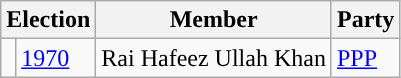<table class="wikitable">
<tr>
<th colspan="2">Election</th>
<th>Member</th>
<th>Party</th>
</tr>
<tr>
<td style="background-color: "></td>
<td><a href='#'>1970</a></td>
<td>Rai Hafeez Ullah Khan</td>
<td><a href='#'>PPP</a></td>
</tr>
</table>
